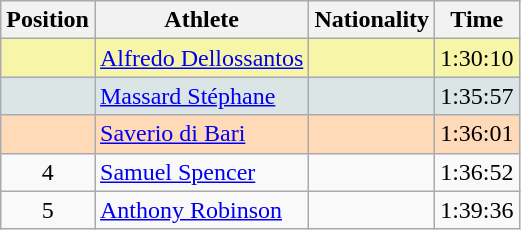<table class="wikitable sortable">
<tr>
<th>Position</th>
<th>Athlete</th>
<th>Nationality</th>
<th>Time</th>
</tr>
<tr bgcolor="#F7F6A8">
<td align=center></td>
<td><a href='#'>Alfredo Dellossantos</a></td>
<td></td>
<td>1:30:10</td>
</tr>
<tr bgcolor="#DCE5E5">
<td align=center></td>
<td><a href='#'>Massard Stéphane</a></td>
<td></td>
<td>1:35:57</td>
</tr>
<tr bgcolor="#FFDAB9">
<td align=center></td>
<td><a href='#'>Saverio di Bari</a></td>
<td></td>
<td>1:36:01</td>
</tr>
<tr>
<td align=center>4</td>
<td><a href='#'>Samuel Spencer</a></td>
<td></td>
<td>1:36:52</td>
</tr>
<tr>
<td align=center>5</td>
<td><a href='#'>Anthony Robinson</a></td>
<td></td>
<td>1:39:36</td>
</tr>
</table>
